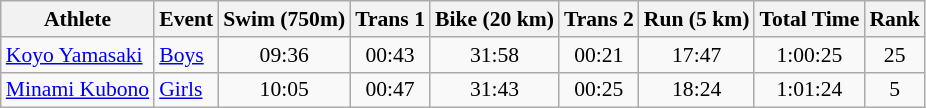<table class="wikitable" style="font-size:90%;">
<tr>
<th>Athlete</th>
<th>Event</th>
<th>Swim (750m)</th>
<th>Trans 1</th>
<th>Bike (20 km)</th>
<th>Trans 2</th>
<th>Run (5 km)</th>
<th>Total Time</th>
<th>Rank</th>
</tr>
<tr align=center>
<td align=left><a href='#'>Koyo Yamasaki</a></td>
<td align=left><a href='#'>Boys</a></td>
<td>09:36</td>
<td>00:43</td>
<td>31:58</td>
<td>00:21</td>
<td>17:47</td>
<td>1:00:25</td>
<td>25</td>
</tr>
<tr align=center>
<td align=left><a href='#'>Minami Kubono</a></td>
<td align=left><a href='#'>Girls</a></td>
<td>10:05</td>
<td>00:47</td>
<td>31:43</td>
<td>00:25</td>
<td>18:24</td>
<td>1:01:24</td>
<td>5</td>
</tr>
</table>
